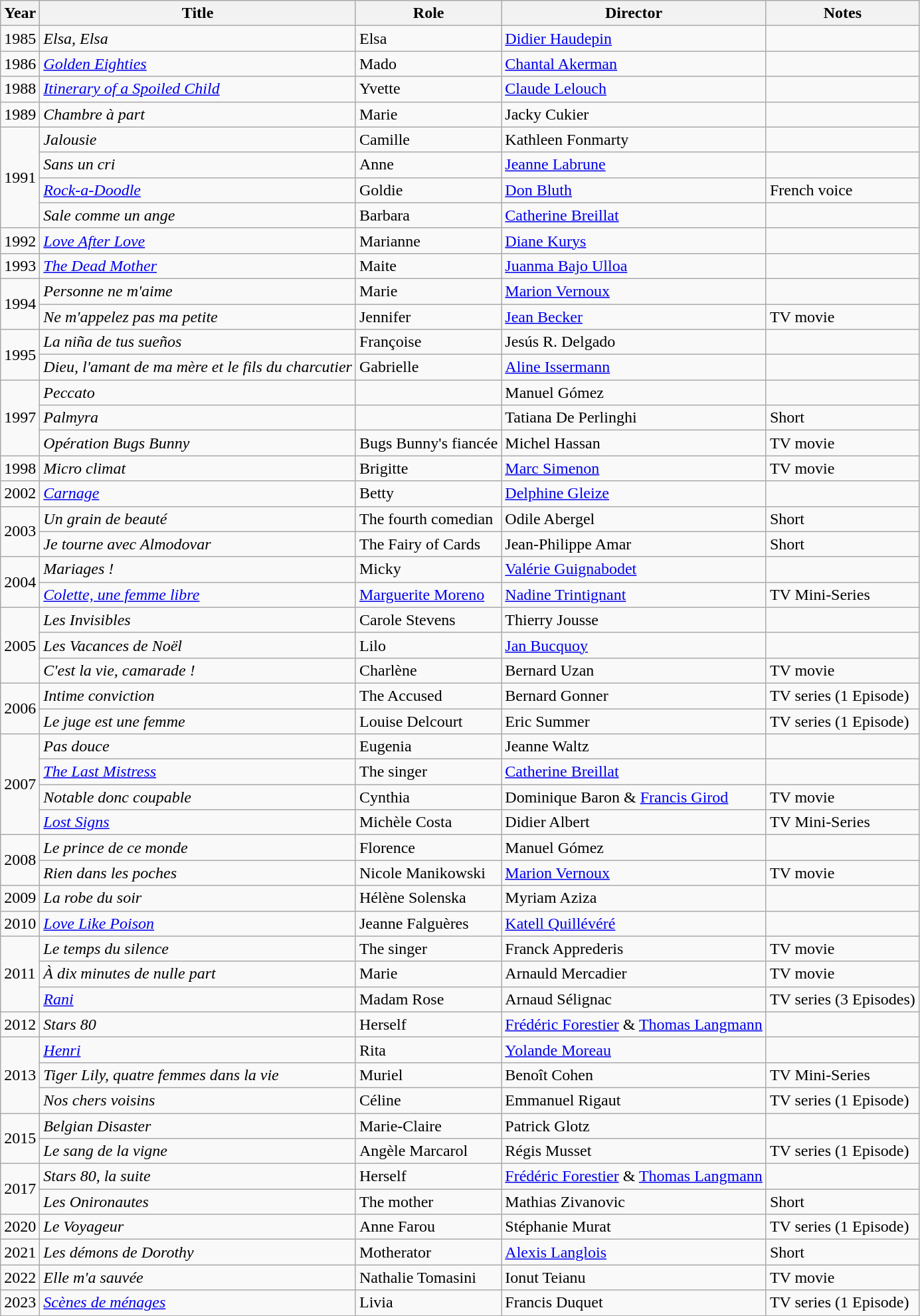<table class="wikitable sortable">
<tr>
<th>Year</th>
<th>Title</th>
<th>Role</th>
<th>Director</th>
<th class="unsortable">Notes</th>
</tr>
<tr>
<td>1985</td>
<td><em>Elsa, Elsa</em></td>
<td>Elsa</td>
<td><a href='#'>Didier Haudepin</a></td>
<td></td>
</tr>
<tr>
<td>1986</td>
<td><em><a href='#'>Golden Eighties</a></em></td>
<td>Mado</td>
<td><a href='#'>Chantal Akerman</a></td>
<td></td>
</tr>
<tr>
<td>1988</td>
<td><em><a href='#'>Itinerary of a Spoiled Child</a></em></td>
<td>Yvette</td>
<td><a href='#'>Claude Lelouch</a></td>
<td></td>
</tr>
<tr>
<td>1989</td>
<td><em>Chambre à part</em></td>
<td>Marie</td>
<td>Jacky Cukier</td>
<td></td>
</tr>
<tr>
<td rowspan=4>1991</td>
<td><em>Jalousie</em></td>
<td>Camille</td>
<td>Kathleen Fonmarty</td>
<td></td>
</tr>
<tr>
<td><em>Sans un cri</em></td>
<td>Anne</td>
<td><a href='#'>Jeanne Labrune</a></td>
<td></td>
</tr>
<tr>
<td><em><a href='#'>Rock-a-Doodle</a></em></td>
<td>Goldie</td>
<td><a href='#'>Don Bluth</a></td>
<td>French voice</td>
</tr>
<tr>
<td><em>Sale comme un ange</em></td>
<td>Barbara</td>
<td><a href='#'>Catherine Breillat</a></td>
<td></td>
</tr>
<tr>
<td>1992</td>
<td><em><a href='#'>Love After Love</a></em></td>
<td>Marianne</td>
<td><a href='#'>Diane Kurys</a></td>
<td></td>
</tr>
<tr>
<td>1993</td>
<td><em><a href='#'>The Dead Mother</a></em></td>
<td>Maite</td>
<td><a href='#'>Juanma Bajo Ulloa</a></td>
<td></td>
</tr>
<tr>
<td rowspan=2>1994</td>
<td><em>Personne ne m'aime</em></td>
<td>Marie</td>
<td><a href='#'>Marion Vernoux</a></td>
<td></td>
</tr>
<tr>
<td><em>Ne m'appelez pas ma petite</em></td>
<td>Jennifer</td>
<td><a href='#'>Jean Becker</a></td>
<td>TV movie</td>
</tr>
<tr>
<td rowspan=2>1995</td>
<td><em>La niña de tus sueños</em></td>
<td>Françoise</td>
<td>Jesús R. Delgado</td>
<td></td>
</tr>
<tr>
<td><em>Dieu, l'amant de ma mère et le fils du charcutier</em></td>
<td>Gabrielle</td>
<td><a href='#'>Aline Issermann</a></td>
<td></td>
</tr>
<tr>
<td rowspan=3>1997</td>
<td><em>Peccato</em></td>
<td></td>
<td>Manuel Gómez</td>
<td></td>
</tr>
<tr>
<td><em>Palmyra</em></td>
<td></td>
<td>Tatiana De Perlinghi</td>
<td>Short</td>
</tr>
<tr>
<td><em>Opération Bugs Bunny</em></td>
<td>Bugs Bunny's fiancée</td>
<td>Michel Hassan</td>
<td>TV movie</td>
</tr>
<tr>
<td>1998</td>
<td><em>Micro climat</em></td>
<td>Brigitte</td>
<td><a href='#'>Marc Simenon</a></td>
<td>TV movie</td>
</tr>
<tr>
<td>2002</td>
<td><em><a href='#'>Carnage</a></em></td>
<td>Betty</td>
<td><a href='#'>Delphine Gleize</a></td>
<td></td>
</tr>
<tr>
<td rowspan=2>2003</td>
<td><em>Un grain de beauté</em></td>
<td>The fourth comedian</td>
<td>Odile Abergel</td>
<td>Short</td>
</tr>
<tr>
<td><em>Je tourne avec Almodovar</em></td>
<td>The Fairy of Cards</td>
<td>Jean-Philippe Amar</td>
<td>Short</td>
</tr>
<tr>
<td rowspan=2>2004</td>
<td><em>Mariages !</em></td>
<td>Micky</td>
<td><a href='#'>Valérie Guignabodet</a></td>
<td></td>
</tr>
<tr>
<td><em><a href='#'>Colette, une femme libre</a></em></td>
<td><a href='#'>Marguerite Moreno</a></td>
<td><a href='#'>Nadine Trintignant</a></td>
<td>TV Mini-Series</td>
</tr>
<tr>
<td rowspan=3>2005</td>
<td><em>Les Invisibles</em></td>
<td>Carole Stevens</td>
<td>Thierry Jousse</td>
<td></td>
</tr>
<tr>
<td><em>Les Vacances de Noël</em></td>
<td>Lilo</td>
<td><a href='#'>Jan Bucquoy</a></td>
<td></td>
</tr>
<tr>
<td><em>C'est la vie, camarade !</em></td>
<td>Charlène</td>
<td>Bernard Uzan</td>
<td>TV movie</td>
</tr>
<tr>
<td rowspan=2>2006</td>
<td><em>Intime conviction</em></td>
<td>The Accused</td>
<td>Bernard Gonner</td>
<td>TV series (1 Episode)</td>
</tr>
<tr>
<td><em>Le juge est une femme</em></td>
<td>Louise Delcourt</td>
<td>Eric Summer</td>
<td>TV series (1 Episode)</td>
</tr>
<tr>
<td rowspan=4>2007</td>
<td><em>Pas douce</em></td>
<td>Eugenia</td>
<td>Jeanne Waltz</td>
<td></td>
</tr>
<tr>
<td><em><a href='#'>The Last Mistress</a></em></td>
<td>The singer</td>
<td><a href='#'>Catherine Breillat</a></td>
<td></td>
</tr>
<tr>
<td><em>Notable donc coupable</em></td>
<td>Cynthia</td>
<td>Dominique Baron & <a href='#'>Francis Girod</a></td>
<td>TV movie</td>
</tr>
<tr>
<td><em><a href='#'>Lost Signs</a></em></td>
<td>Michèle Costa</td>
<td>Didier Albert</td>
<td>TV Mini-Series</td>
</tr>
<tr>
<td rowspan=2>2008</td>
<td><em>Le prince de ce monde</em></td>
<td>Florence</td>
<td>Manuel Gómez</td>
<td></td>
</tr>
<tr>
<td><em>Rien dans les poches</em></td>
<td>Nicole Manikowski</td>
<td><a href='#'>Marion Vernoux</a></td>
<td>TV movie</td>
</tr>
<tr>
<td>2009</td>
<td><em>La robe du soir</em></td>
<td>Hélène Solenska</td>
<td>Myriam Aziza</td>
<td></td>
</tr>
<tr>
<td>2010</td>
<td><em><a href='#'>Love Like Poison</a></em></td>
<td>Jeanne Falguères</td>
<td><a href='#'>Katell Quillévéré</a></td>
<td></td>
</tr>
<tr>
<td rowspan=3>2011</td>
<td><em>Le temps du silence</em></td>
<td>The singer</td>
<td>Franck Apprederis</td>
<td>TV movie</td>
</tr>
<tr>
<td><em>À dix minutes de nulle part</em></td>
<td>Marie</td>
<td>Arnauld Mercadier</td>
<td>TV movie</td>
</tr>
<tr>
<td><em><a href='#'>Rani</a></em></td>
<td>Madam Rose</td>
<td>Arnaud Sélignac</td>
<td>TV series (3 Episodes)</td>
</tr>
<tr>
<td>2012</td>
<td><em>Stars 80</em></td>
<td>Herself</td>
<td><a href='#'>Frédéric Forestier</a> & <a href='#'>Thomas Langmann</a></td>
<td></td>
</tr>
<tr>
<td rowspan=3>2013</td>
<td><em><a href='#'>Henri</a></em></td>
<td>Rita</td>
<td><a href='#'>Yolande Moreau</a></td>
<td></td>
</tr>
<tr>
<td><em>Tiger Lily, quatre femmes dans la vie</em></td>
<td>Muriel</td>
<td>Benoît Cohen</td>
<td>TV Mini-Series</td>
</tr>
<tr>
<td><em>Nos chers voisins</em></td>
<td>Céline</td>
<td>Emmanuel Rigaut</td>
<td>TV series (1 Episode)</td>
</tr>
<tr>
<td rowspan=2>2015</td>
<td><em>Belgian Disaster</em></td>
<td>Marie-Claire</td>
<td>Patrick Glotz</td>
<td></td>
</tr>
<tr>
<td><em>Le sang de la vigne</em></td>
<td>Angèle Marcarol</td>
<td>Régis Musset</td>
<td>TV series (1 Episode)</td>
</tr>
<tr>
<td rowspan=2>2017</td>
<td><em>Stars 80, la suite</em></td>
<td>Herself</td>
<td><a href='#'>Frédéric Forestier</a> & <a href='#'>Thomas Langmann</a></td>
<td></td>
</tr>
<tr>
<td><em>Les Onironautes</em></td>
<td>The mother</td>
<td>Mathias Zivanovic</td>
<td>Short</td>
</tr>
<tr>
<td>2020</td>
<td><em>Le Voyageur</em></td>
<td>Anne Farou</td>
<td>Stéphanie Murat</td>
<td>TV series (1 Episode)</td>
</tr>
<tr>
<td>2021</td>
<td><em>Les démons de Dorothy</em></td>
<td>Motherator</td>
<td><a href='#'>Alexis Langlois</a></td>
<td>Short</td>
</tr>
<tr>
<td>2022</td>
<td><em>Elle m'a sauvée</em></td>
<td>Nathalie Tomasini</td>
<td>Ionut Teianu</td>
<td>TV movie</td>
</tr>
<tr>
<td>2023</td>
<td><em><a href='#'>Scènes de ménages</a></em></td>
<td>Livia</td>
<td>Francis Duquet</td>
<td>TV series (1 Episode)</td>
</tr>
<tr>
</tr>
</table>
